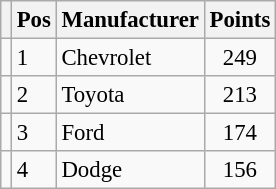<table class="wikitable" style="font-size: 95%;">
<tr>
<th></th>
<th>Pos</th>
<th>Manufacturer</th>
<th>Points</th>
</tr>
<tr>
<td align="left"></td>
<td>1</td>
<td>Chevrolet</td>
<td style="text-align:center;">249</td>
</tr>
<tr>
<td align="left"></td>
<td>2</td>
<td>Toyota</td>
<td style="text-align:center;">213</td>
</tr>
<tr>
<td align="left"></td>
<td>3</td>
<td>Ford</td>
<td style="text-align:center;">174</td>
</tr>
<tr>
<td align="left"></td>
<td>4</td>
<td>Dodge</td>
<td style="text-align:center;">156</td>
</tr>
</table>
